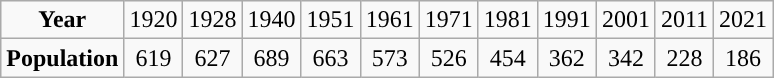<table class="wikitable" style="text-align:center;">
<tr>
<td><strong>Year</strong></td>
<td>1920</td>
<td>1928</td>
<td>1940</td>
<td>1951</td>
<td>1961</td>
<td>1971</td>
<td>1981</td>
<td>1991</td>
<td>2001</td>
<td>2011</td>
<td>2021</td>
</tr>
<tr>
<td><strong>Population</strong></td>
<td>619</td>
<td>627</td>
<td>689</td>
<td>663</td>
<td>573</td>
<td>526</td>
<td>454</td>
<td>362</td>
<td>342</td>
<td>228</td>
<td>186</td>
</tr>
</table>
